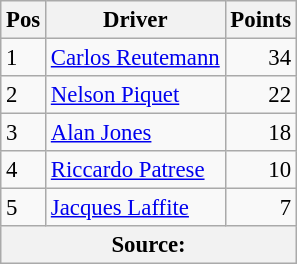<table class="wikitable" style="font-size: 95%;">
<tr>
<th>Pos</th>
<th>Driver</th>
<th>Points</th>
</tr>
<tr>
<td>1</td>
<td> <a href='#'>Carlos Reutemann</a></td>
<td style="text-align: right">34</td>
</tr>
<tr>
<td>2</td>
<td> <a href='#'>Nelson Piquet</a></td>
<td style="text-align: right">22</td>
</tr>
<tr>
<td>3</td>
<td> <a href='#'>Alan Jones</a></td>
<td style="text-align: right">18</td>
</tr>
<tr>
<td>4</td>
<td> <a href='#'>Riccardo Patrese</a></td>
<td style="text-align: right">10</td>
</tr>
<tr>
<td>5</td>
<td> <a href='#'>Jacques Laffite</a></td>
<td style="text-align: right">7</td>
</tr>
<tr>
<th colspan=4>Source:</th>
</tr>
</table>
